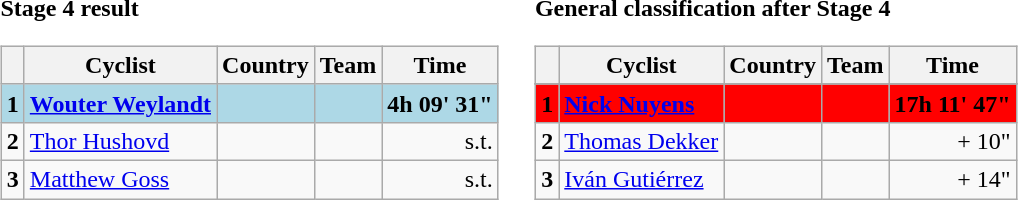<table>
<tr>
<td><strong>Stage 4 result</strong><br><table class="wikitable">
<tr>
<th></th>
<th>Cyclist</th>
<th>Country</th>
<th>Team</th>
<th>Time</th>
</tr>
<tr style="background:lightblue">
<td><strong>1</strong></td>
<td><strong><a href='#'>Wouter Weylandt</a></strong></td>
<td><strong></strong></td>
<td><strong></strong></td>
<td align=right><strong>4h 09' 31"</strong></td>
</tr>
<tr>
<td><strong>2</strong></td>
<td><a href='#'>Thor Hushovd</a></td>
<td></td>
<td></td>
<td align=right>s.t.</td>
</tr>
<tr>
<td><strong>3</strong></td>
<td><a href='#'>Matthew Goss</a></td>
<td></td>
<td></td>
<td align=right>s.t.</td>
</tr>
</table>
</td>
<td></td>
<td><strong>General classification after Stage 4</strong><br><table class="wikitable">
<tr>
<th></th>
<th>Cyclist</th>
<th>Country</th>
<th>Team</th>
<th>Time</th>
</tr>
<tr>
</tr>
<tr style="background:red">
<td><strong>1</strong></td>
<td><strong><a href='#'>Nick Nuyens</a></strong></td>
<td><strong></strong></td>
<td><strong></strong></td>
<td align=right><strong>17h 11' 47"</strong></td>
</tr>
<tr>
<td><strong>2</strong></td>
<td><a href='#'>Thomas Dekker</a></td>
<td></td>
<td></td>
<td align=right>+ 10"</td>
</tr>
<tr>
<td><strong>3</strong></td>
<td><a href='#'>Iván Gutiérrez</a></td>
<td></td>
<td></td>
<td align=right>+ 14"</td>
</tr>
</table>
</td>
</tr>
</table>
